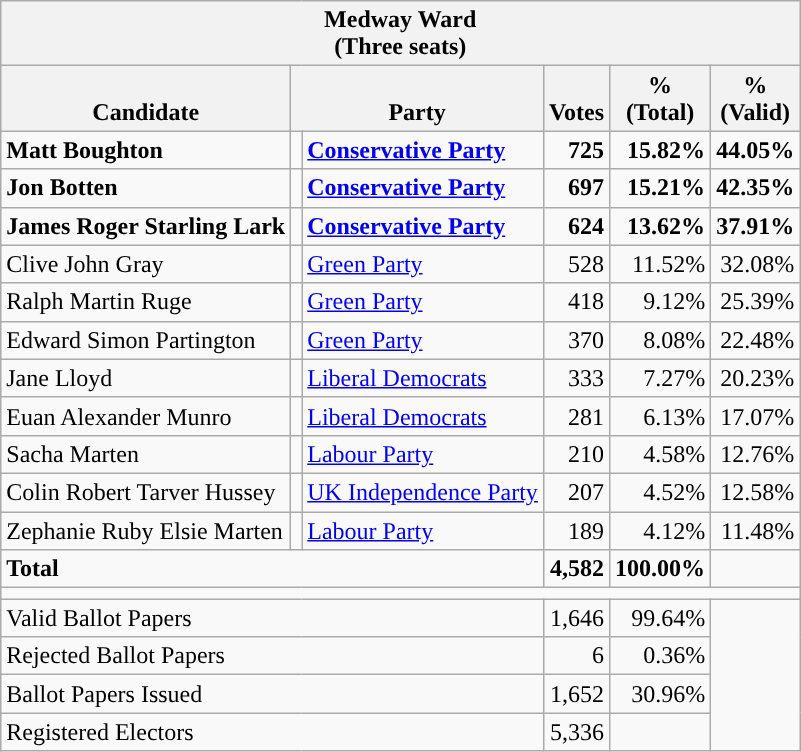<table class="wikitable" border="1" style="text-align:right; font-size:100%">
<tr>
<th align=center colspan=6>Medway Ward<br>(Three seats)</th>
</tr>
<tr>
<th valign=bottom>Candidate</th>
<th valign=bottom colspan=2>Party</th>
<th valign=bottom>Votes</th>
<th>%<br>(Total)</th>
<th>%<br>(Valid)</th>
</tr>
<tr>
<td align=left><strong>Matt Boughton</strong></td>
<td style="background:"></td>
<td align=left><strong><a href='#'>Conservative Party</a></strong></td>
<td><strong>725</strong></td>
<td><strong>15.82%</strong></td>
<td><strong>44.05%</strong></td>
</tr>
<tr>
<td align=left><strong>Jon Botten</strong></td>
<td style="background:"></td>
<td align=left><strong><a href='#'>Conservative Party</a></strong></td>
<td><strong>697</strong></td>
<td><strong>15.21%</strong></td>
<td><strong>42.35%</strong></td>
</tr>
<tr>
<td align=left><strong>James Roger Starling Lark</strong></td>
<td style="background:"></td>
<td align=left><strong><a href='#'>Conservative Party</a></strong></td>
<td><strong>624</strong></td>
<td><strong>13.62%</strong></td>
<td><strong>37.91%</strong></td>
</tr>
<tr>
<td align=left>Clive John Gray</td>
<td style="background:"></td>
<td align=left><a href='#'>Green Party</a></td>
<td>528</td>
<td>11.52%</td>
<td>32.08%</td>
</tr>
<tr>
<td align=left>Ralph Martin Ruge</td>
<td style="background:"></td>
<td align=left><a href='#'>Green Party</a></td>
<td>418</td>
<td>9.12%</td>
<td>25.39%</td>
</tr>
<tr>
<td align=left>Edward Simon Partington</td>
<td style="background:"></td>
<td align=left><a href='#'>Green Party</a></td>
<td>370</td>
<td>8.08%</td>
<td>22.48%</td>
</tr>
<tr>
<td align=left>Jane Lloyd</td>
<td style="background:"></td>
<td align=left><a href='#'>Liberal Democrats</a></td>
<td>333</td>
<td>7.27%</td>
<td>20.23%</td>
</tr>
<tr>
<td align=left>Euan Alexander Munro</td>
<td style="background:"></td>
<td align=left><a href='#'>Liberal Democrats</a></td>
<td>281</td>
<td>6.13%</td>
<td>17.07%</td>
</tr>
<tr>
<td align=left>Sacha Marten</td>
<td style="background:"></td>
<td align=left><a href='#'>Labour Party</a></td>
<td>210</td>
<td>4.58%</td>
<td>12.76%</td>
</tr>
<tr>
<td align=left>Colin Robert Tarver Hussey</td>
<td style="background:"></td>
<td align=left><a href='#'>UK Independence Party</a></td>
<td>207</td>
<td>4.52%</td>
<td>12.58%</td>
</tr>
<tr>
<td align=left>Zephanie Ruby Elsie Marten</td>
<td style="background:"></td>
<td align=left><a href='#'>Labour Party</a></td>
<td>189</td>
<td>4.12%</td>
<td>11.48%</td>
</tr>
<tr style="font-weight:bold">
<td align=left colspan=3>Total</td>
<td>4,582</td>
<td>100.00%</td>
<td></td>
</tr>
<tr>
<td align=left colspan=6></td>
</tr>
<tr>
<td align=left colspan=3>Valid Ballot Papers</td>
<td>1,646</td>
<td>99.64%</td>
<td rowspan=4></td>
</tr>
<tr>
<td align=left colspan=3>Rejected Ballot Papers</td>
<td>6</td>
<td>0.36%</td>
</tr>
<tr>
<td align=left colspan=3>Ballot Papers Issued</td>
<td>1,652</td>
<td>30.96%</td>
</tr>
<tr>
<td align=left colspan=3>Registered Electors</td>
<td>5,336</td>
<td></td>
</tr>
</table>
